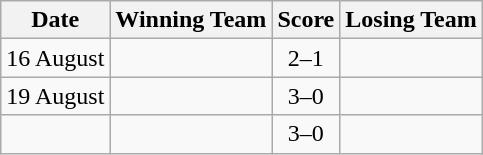<table class=wikitable style="border:1px solid #AAAAAA;">
<tr>
<th>Date</th>
<th>Winning Team</th>
<th>Score</th>
<th>Losing Team</th>
</tr>
<tr>
<td>16 August</td>
<td><strong></strong></td>
<td align="center">2–1</td>
<td></td>
</tr>
<tr>
<td>19 August</td>
<td></td>
<td align="center">3–0</td>
<td></td>
</tr>
<tr>
<td></td>
<td><strong></strong></td>
<td align="center">3–0</td>
<td></td>
</tr>
</table>
